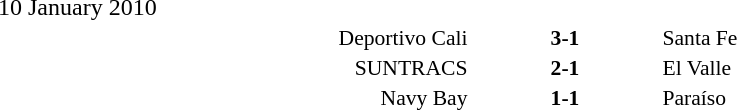<table width=100% cellspacing=1>
<tr>
<th width=25%></th>
<th width=10%></th>
<th></th>
</tr>
<tr>
<td>10 January 2010</td>
</tr>
<tr style=font-size:90%>
<td align=right>Deportivo Cali</td>
<td align=center><strong>3-1</strong></td>
<td>Santa Fe</td>
</tr>
<tr style=font-size:90%>
<td align=right>SUNTRACS</td>
<td align=center><strong>2-1</strong></td>
<td>El Valle</td>
</tr>
<tr style=font-size:90%>
<td align=right>Navy Bay</td>
<td align=center><strong>1-1</strong></td>
<td>Paraíso</td>
</tr>
</table>
